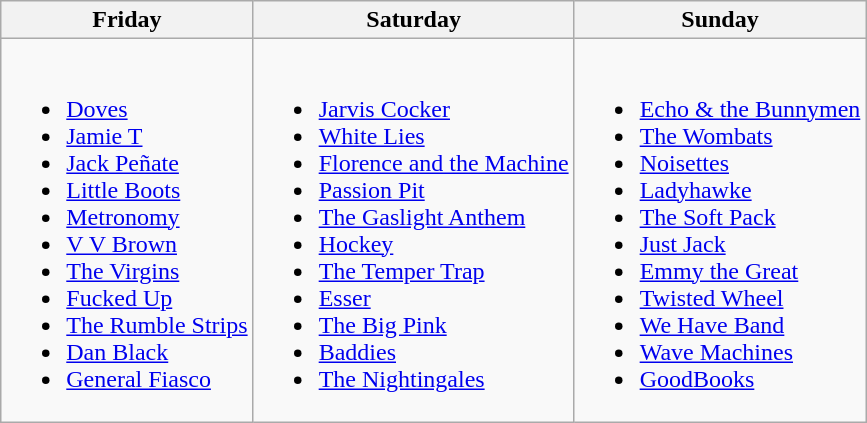<table class="wikitable">
<tr>
<th>Friday</th>
<th>Saturday</th>
<th>Sunday</th>
</tr>
<tr valign="top">
<td><br><ul><li><a href='#'>Doves</a></li><li><a href='#'>Jamie T</a></li><li><a href='#'>Jack Peñate</a></li><li><a href='#'>Little Boots</a></li><li><a href='#'>Metronomy</a></li><li><a href='#'>V V Brown</a></li><li><a href='#'>The Virgins</a></li><li><a href='#'>Fucked Up</a></li><li><a href='#'>The Rumble Strips</a></li><li><a href='#'>Dan Black</a></li><li><a href='#'>General Fiasco</a></li></ul></td>
<td><br><ul><li><a href='#'>Jarvis Cocker</a></li><li><a href='#'>White Lies</a></li><li><a href='#'>Florence and the Machine</a></li><li><a href='#'>Passion Pit</a></li><li><a href='#'>The Gaslight Anthem</a></li><li><a href='#'>Hockey</a></li><li><a href='#'>The Temper Trap</a></li><li><a href='#'>Esser</a></li><li><a href='#'>The Big Pink</a></li><li><a href='#'>Baddies</a></li><li><a href='#'>The Nightingales</a></li></ul></td>
<td><br><ul><li><a href='#'>Echo & the Bunnymen</a></li><li><a href='#'>The Wombats</a></li><li><a href='#'>Noisettes</a></li><li><a href='#'>Ladyhawke</a></li><li><a href='#'>The Soft Pack</a></li><li><a href='#'>Just Jack</a></li><li><a href='#'>Emmy the Great</a></li><li><a href='#'>Twisted Wheel</a></li><li><a href='#'>We Have Band</a></li><li><a href='#'>Wave Machines</a></li><li><a href='#'>GoodBooks</a></li></ul></td>
</tr>
</table>
